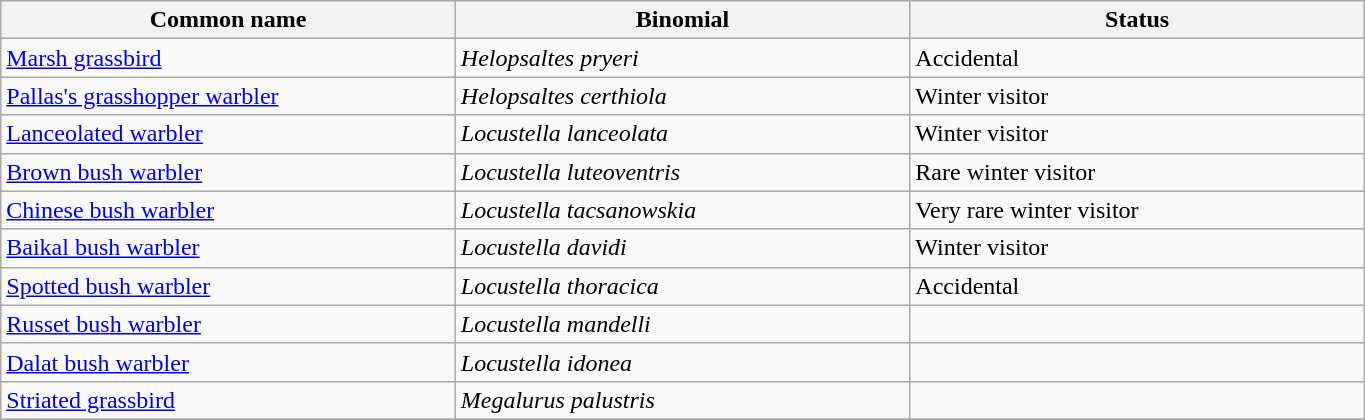<table width=72% class="wikitable">
<tr>
<th width=24%>Common name</th>
<th width=24%>Binomial</th>
<th width=24%>Status</th>
</tr>
<tr>
<td><a href='#'>Marsh grassbird</a></td>
<td><em>Helopsaltes pryeri</em></td>
<td>Accidental</td>
</tr>
<tr>
<td><a href='#'>Pallas's grasshopper warbler</a></td>
<td><em>Helopsaltes certhiola</em></td>
<td>Winter visitor</td>
</tr>
<tr>
<td><a href='#'>Lanceolated warbler</a></td>
<td><em>Locustella lanceolata</em></td>
<td>Winter visitor</td>
</tr>
<tr>
<td><a href='#'>Brown bush warbler</a></td>
<td><em>Locustella luteoventris</em></td>
<td>Rare winter visitor</td>
</tr>
<tr>
<td><a href='#'>Chinese bush warbler</a></td>
<td><em>Locustella tacsanowskia</em></td>
<td>Very rare winter visitor</td>
</tr>
<tr>
<td><a href='#'>Baikal bush warbler</a></td>
<td><em>Locustella davidi</em></td>
<td>Winter visitor</td>
</tr>
<tr>
<td><a href='#'>Spotted bush warbler</a></td>
<td><em>Locustella thoracica</em></td>
<td>Accidental</td>
</tr>
<tr>
<td><a href='#'>Russet bush warbler</a></td>
<td><em>Locustella mandelli</em></td>
<td></td>
</tr>
<tr>
<td><a href='#'>Dalat bush warbler</a></td>
<td><em>Locustella idonea</em></td>
<td></td>
</tr>
<tr>
<td><a href='#'>Striated grassbird</a></td>
<td><em>Megalurus palustris</em></td>
<td></td>
</tr>
<tr>
</tr>
</table>
